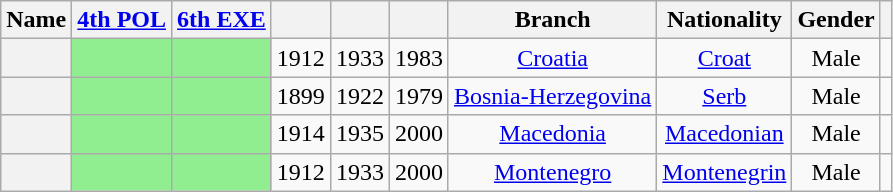<table class="wikitable sortable" style=text-align:center>
<tr>
<th scope="col">Name</th>
<th scope="col"><a href='#'>4th POL</a></th>
<th scope="col"><a href='#'>6th EXE</a></th>
<th scope="col"></th>
<th scope="col"></th>
<th scope="col"></th>
<th scope="col">Branch</th>
<th scope="col">Nationality</th>
<th scope="col">Gender</th>
<th scope="col" class="unsortable"></th>
</tr>
<tr>
<th align="center" scope="row" style="font-weight:normal;"></th>
<td bgcolor = LightGreen></td>
<td bgcolor = LightGreen></td>
<td>1912</td>
<td>1933</td>
<td>1983</td>
<td><a href='#'>Croatia</a></td>
<td><a href='#'>Croat</a></td>
<td>Male</td>
<td></td>
</tr>
<tr>
<th align="center" scope="row" style="font-weight:normal;"></th>
<td bgcolor = LightGreen></td>
<td bgcolor = LightGreen></td>
<td>1899</td>
<td>1922</td>
<td>1979</td>
<td><a href='#'>Bosnia-Herzegovina</a></td>
<td><a href='#'>Serb</a></td>
<td>Male</td>
<td></td>
</tr>
<tr>
<th align="center" scope="row" style="font-weight:normal;"></th>
<td bgcolor = LightGreen></td>
<td bgcolor = LightGreen></td>
<td>1914</td>
<td>1935</td>
<td>2000</td>
<td><a href='#'>Macedonia</a></td>
<td><a href='#'>Macedonian</a></td>
<td>Male</td>
<td></td>
</tr>
<tr>
<th align="center" scope="row" style="font-weight:normal;"></th>
<td bgcolor = LightGreen></td>
<td bgcolor = LightGreen></td>
<td>1912</td>
<td>1933</td>
<td>2000</td>
<td><a href='#'>Montenegro</a></td>
<td><a href='#'>Montenegrin</a></td>
<td>Male</td>
<td></td>
</tr>
</table>
